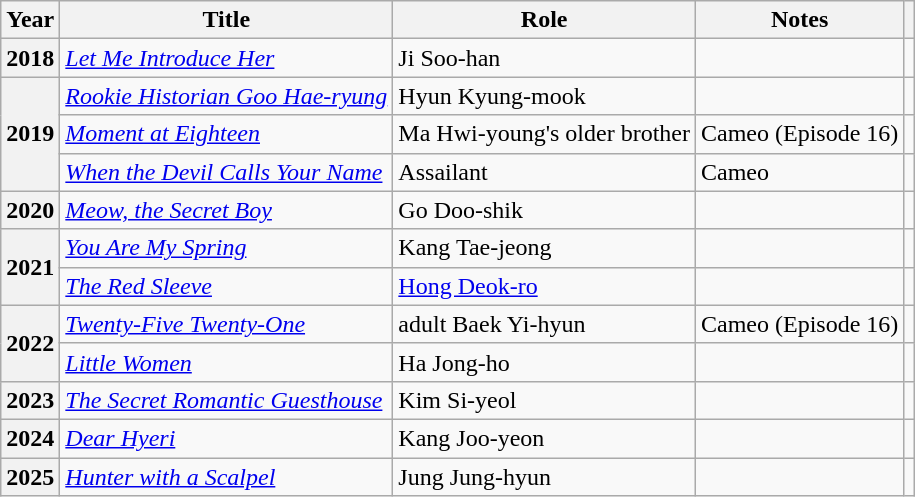<table class="wikitable sortable plainrowheaders">
<tr>
<th scope="col">Year</th>
<th scope="col">Title</th>
<th scope="col">Role</th>
<th scope="col">Notes</th>
<th scope="col" class="unsortable"></th>
</tr>
<tr>
<th scope="row" rowspan="1">2018</th>
<td><em><a href='#'>Let Me Introduce Her</a></em></td>
<td>Ji Soo-han</td>
<td></td>
<td></td>
</tr>
<tr>
<th scope="row"  rowspan="3">2019</th>
<td><em><a href='#'>Rookie Historian Goo Hae-ryung</a></em></td>
<td>Hyun Kyung-mook</td>
<td></td>
<td></td>
</tr>
<tr>
<td><em><a href='#'>Moment at Eighteen</a></em></td>
<td>Ma Hwi-young's older brother</td>
<td>Cameo (Episode 16)</td>
<td></td>
</tr>
<tr>
<td><em><a href='#'>When the Devil Calls Your Name</a></em></td>
<td>Assailant</td>
<td>Cameo</td>
<td></td>
</tr>
<tr>
<th scope="row"  rowspan="1">2020</th>
<td><em><a href='#'>Meow, the Secret Boy</a></em></td>
<td>Go Doo-shik</td>
<td></td>
<td></td>
</tr>
<tr>
<th scope="row" rowspan="2">2021</th>
<td><em><a href='#'>You Are My Spring</a></em></td>
<td>Kang Tae-jeong</td>
<td></td>
<td></td>
</tr>
<tr>
<td><em><a href='#'>The Red Sleeve</a></em></td>
<td><a href='#'>Hong Deok-ro</a></td>
<td></td>
<td></td>
</tr>
<tr>
<th scope="row" rowspan=2>2022</th>
<td><em><a href='#'>Twenty-Five Twenty-One</a></em></td>
<td>adult Baek Yi-hyun</td>
<td>Cameo (Episode 16)</td>
<td></td>
</tr>
<tr>
<td><em><a href='#'>Little Women</a></em></td>
<td>Ha Jong-ho</td>
<td></td>
<td></td>
</tr>
<tr>
<th scope="row">2023</th>
<td><em><a href='#'>The Secret Romantic Guesthouse</a></em></td>
<td>Kim Si-yeol</td>
<td></td>
<td></td>
</tr>
<tr>
<th scope="row">2024</th>
<td><em><a href='#'>Dear Hyeri</a></em></td>
<td>Kang Joo-yeon</td>
<td></td>
<td></td>
</tr>
<tr>
<th scope="row">2025</th>
<td><em><a href='#'>Hunter with a Scalpel</a></em></td>
<td>Jung Jung-hyun</td>
<td></td>
<td></td>
</tr>
</table>
